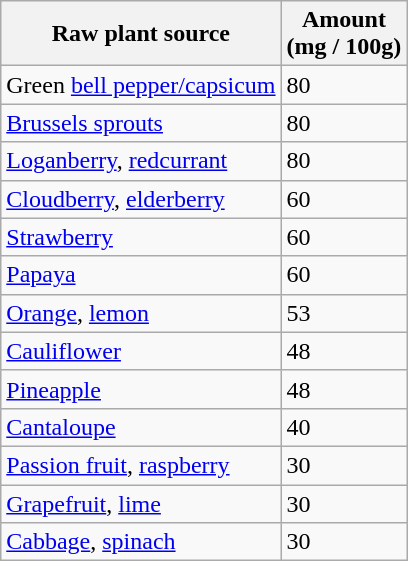<table class="wikitable">
<tr>
<th>Raw plant source</th>
<th>Amount<br> (mg / 100g)</th>
</tr>
<tr>
<td>Green <a href='#'>bell pepper/capsicum</a></td>
<td>80</td>
</tr>
<tr>
<td><a href='#'>Brussels sprouts</a></td>
<td>80</td>
</tr>
<tr>
<td><a href='#'>Loganberry</a>, <a href='#'>redcurrant</a></td>
<td>80</td>
</tr>
<tr>
<td><a href='#'>Cloudberry</a>, <a href='#'>elderberry</a></td>
<td>60</td>
</tr>
<tr>
<td><a href='#'>Strawberry</a></td>
<td>60</td>
</tr>
<tr>
<td><a href='#'>Papaya</a></td>
<td>60</td>
</tr>
<tr>
<td><a href='#'>Orange</a>, <a href='#'>lemon</a></td>
<td>53</td>
</tr>
<tr>
<td><a href='#'>Cauliflower</a></td>
<td>48</td>
</tr>
<tr>
<td><a href='#'>Pineapple</a></td>
<td>48</td>
</tr>
<tr>
<td><a href='#'>Cantaloupe</a></td>
<td>40</td>
</tr>
<tr>
<td><a href='#'>Passion fruit</a>, <a href='#'>raspberry</a></td>
<td>30</td>
</tr>
<tr>
<td><a href='#'>Grapefruit</a>, <a href='#'>lime</a></td>
<td>30</td>
</tr>
<tr>
<td><a href='#'>Cabbage</a>, <a href='#'>spinach</a></td>
<td>30</td>
</tr>
</table>
